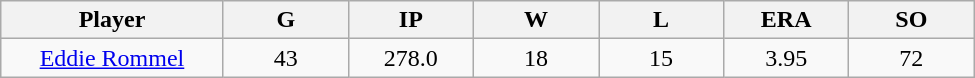<table class="wikitable sortable">
<tr>
<th bgcolor="#DDDDFF" width="16%">Player</th>
<th bgcolor="#DDDDFF" width="9%">G</th>
<th bgcolor="#DDDDFF" width="9%">IP</th>
<th bgcolor="#DDDDFF" width="9%">W</th>
<th bgcolor="#DDDDFF" width="9%">L</th>
<th bgcolor="#DDDDFF" width="9%">ERA</th>
<th bgcolor="#DDDDFF" width="9%">SO</th>
</tr>
<tr align="center">
<td><a href='#'>Eddie Rommel</a></td>
<td>43</td>
<td>278.0</td>
<td>18</td>
<td>15</td>
<td>3.95</td>
<td>72</td>
</tr>
</table>
